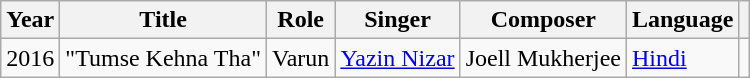<table class="wikitable">
<tr>
<th scope="col">Year</th>
<th scope="col">Title</th>
<th scope="col">Role</th>
<th scope="col">Singer</th>
<th scope="col">Composer</th>
<th scope="col">Language</th>
<th class="unsortable" scope="col"></th>
</tr>
<tr>
<td>2016</td>
<td>"Tumse Kehna Tha"</td>
<td>Varun</td>
<td><a href='#'>Yazin Nizar</a></td>
<td>Joell Mukherjee</td>
<td><a href='#'>Hindi</a></td>
<td></td>
</tr>
</table>
